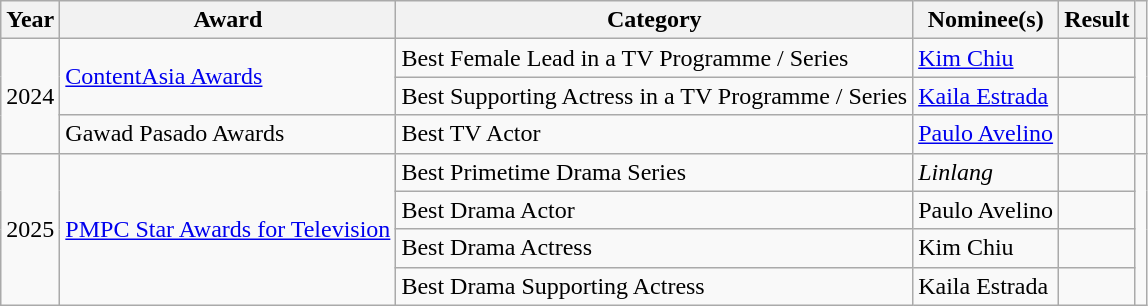<table class="wikitable">
<tr>
<th>Year</th>
<th>Award</th>
<th>Category</th>
<th>Nominee(s)</th>
<th>Result</th>
<th></th>
</tr>
<tr>
<td rowspan="3">2024</td>
<td rowspan="2"><a href='#'>ContentAsia Awards</a></td>
<td>Best Female Lead in a TV Programme / Series</td>
<td><a href='#'>Kim Chiu</a></td>
<td></td>
<td rowspan="2"></td>
</tr>
<tr>
<td>Best Supporting Actress in a TV Programme / Series</td>
<td><a href='#'>Kaila Estrada</a></td>
<td></td>
</tr>
<tr>
<td rowspan="1">Gawad Pasado Awards</td>
<td>Best TV Actor</td>
<td><a href='#'>Paulo Avelino</a></td>
<td></td>
<td rowspan="1"></td>
</tr>
<tr>
<td rowspan="4">2025</td>
<td rowspan="4"><a href='#'>PMPC Star Awards for Television</a></td>
<td>Best Primetime Drama Series</td>
<td><em>Linlang</em></td>
<td></td>
<td rowspan="4"></td>
</tr>
<tr>
<td>Best Drama Actor</td>
<td>Paulo Avelino</td>
<td></td>
</tr>
<tr>
<td>Best Drama Actress</td>
<td>Kim Chiu</td>
<td></td>
</tr>
<tr>
<td>Best Drama Supporting Actress</td>
<td>Kaila Estrada</td>
<td></td>
</tr>
</table>
